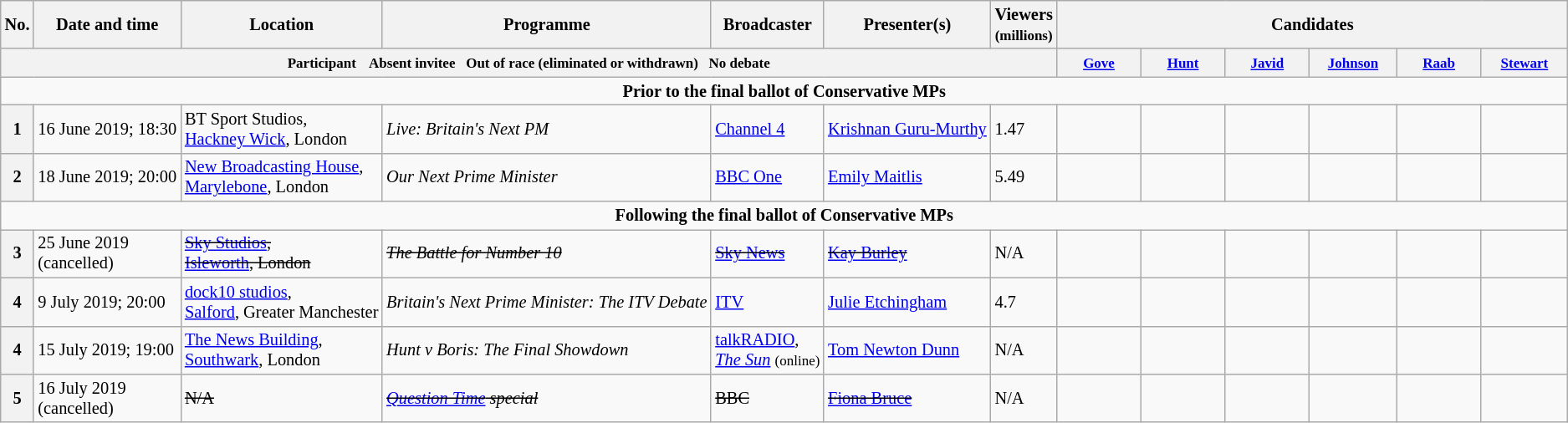<table class="wikitable" style="font-size:85%">
<tr>
<th style="white-space:nowrap;">No.</th>
<th>Date and time</th>
<th>Location</th>
<th>Programme</th>
<th>Broadcaster</th>
<th>Presenter(s)</th>
<th>Viewers <br><small>(millions)</small></th>
<th colspan="6" scope="col">Candidates</th>
</tr>
<tr>
<th colspan="7"><small> Participant     Absent invitee       Out of race (eliminated or withdrawn)     No debate</small></th>
<th scope="col" style="width:5em;"><small><a href='#'>Gove</a></small></th>
<th scope="col" style="width:5em;"><small><a href='#'>Hunt</a></small></th>
<th scope="col" style="width:5em;"><small><a href='#'>Javid</a></small></th>
<th scope="col" style="width:5em;"><small><a href='#'>Johnson</a></small></th>
<th scope="col" style="width:5em;"><small><a href='#'>Raab</a></small></th>
<th scope="col" style="width:5em;"><small><a href='#'>Stewart</a></small></th>
</tr>
<tr>
<td colspan="22" style="background:#F9F9F9; color:black; vertical-align: top; text-align: center;" class="table-no"><strong>Prior to the final ballot of Conservative MPs</strong></td>
</tr>
<tr>
<th>1</th>
<td style="white-space:nowrap;">16 June 2019; 18:30</td>
<td style="white-space:nowrap;">BT Sport Studios,<br><a href='#'>Hackney Wick</a>, London</td>
<td style="white-space:nowrap;"><em>Live: Britain's Next PM</em></td>
<td style="white-space:nowrap;"><a href='#'>Channel 4</a></td>
<td style="white-space:nowrap;"><a href='#'>Krishnan Guru-Murthy</a></td>
<td>1.47</td>
<td></td>
<td></td>
<td></td>
<td></td>
<td></td>
<td></td>
</tr>
<tr>
<th>2</th>
<td style="white-space:nowrap;">18 June 2019; 20:00</td>
<td style="white-space:nowrap;"><a href='#'>New Broadcasting House</a>,<br><a href='#'>Marylebone</a>, London</td>
<td style="white-space:nowrap;"><em>Our Next Prime Minister</em></td>
<td style="white-space:nowrap;"><a href='#'>BBC One</a></td>
<td style="white-space:nowrap;"><a href='#'>Emily Maitlis</a></td>
<td>5.49</td>
<td></td>
<td></td>
<td></td>
<td></td>
<td></td>
<td></td>
</tr>
<tr>
<td colspan="22" style="background:#F9F9F9; color:black; vertical-align: top; text-align: center;" class="table-no"><strong>Following the final ballot of Conservative MPs</strong></td>
</tr>
<tr>
<th>3</th>
<td style="white-space:nowrap;">25 June 2019<br>(cancelled)</td>
<td style="white-space:nowrap;"><s><a href='#'>Sky Studios</a>,<br><a href='#'>Isleworth</a>, London</s></td>
<td style="white-space:nowrap;"><s><em>The Battle for Number 10</em></s></td>
<td style="white-space:nowrap;"><s><a href='#'>Sky News</a></s></td>
<td style="white-space:nowrap;"><s><a href='#'>Kay Burley</a></s></td>
<td style="white-space:nowrap;">N/A</td>
<td></td>
<td></td>
<td></td>
<td></td>
<td></td>
<td></td>
</tr>
<tr>
<th>4</th>
<td style="white-space:nowrap;">9 July 2019; 20:00</td>
<td style="white-space:nowrap;"><a href='#'>dock10 studios</a>,<br><a href='#'>Salford</a>, Greater Manchester</td>
<td style="white-space:nowrap;"><em>Britain's Next Prime Minister: The ITV Debate</em></td>
<td style="white-space:nowrap;"><a href='#'>ITV</a></td>
<td style="white-space:nowrap;"><a href='#'>Julie Etchingham</a></td>
<td style="white-space:nowrap;">4.7</td>
<td></td>
<td></td>
<td></td>
<td></td>
<td></td>
<td></td>
</tr>
<tr>
<th>4</th>
<td style="white-space:nowrap;">15 July 2019; 19:00</td>
<td style="white-space:nowrap;"><a href='#'>The News Building</a>,<br><a href='#'>Southwark</a>, London</td>
<td style="white-space:nowrap;"><em>Hunt v Boris: The Final Showdown</em></td>
<td style="white-space:nowrap;"><a href='#'>talkRADIO</a>,<br><em><a href='#'>The Sun</a></em> <small>(online)</small></td>
<td style="white-space:nowrap;"><a href='#'>Tom Newton Dunn</a></td>
<td style="white-space:nowrap;">N/A</td>
<td></td>
<td></td>
<td></td>
<td></td>
<td></td>
<td></td>
</tr>
<tr>
<th>5</th>
<td style="white-space:nowrap;">16 July 2019<br>(cancelled)</td>
<td style="white-space:nowrap;"><s>N/A</s></td>
<td style="white-space:nowrap;"><s><em><a href='#'>Question Time</a> special</em></s></td>
<td style="white-space:nowrap;"><s>BBC</s></td>
<td style="white-space:nowrap;"><s><a href='#'>Fiona Bruce</a></s></td>
<td style="white-space:nowrap;">N/A</td>
<td></td>
<td></td>
<td></td>
<td></td>
<td></td>
<td></td>
</tr>
</table>
